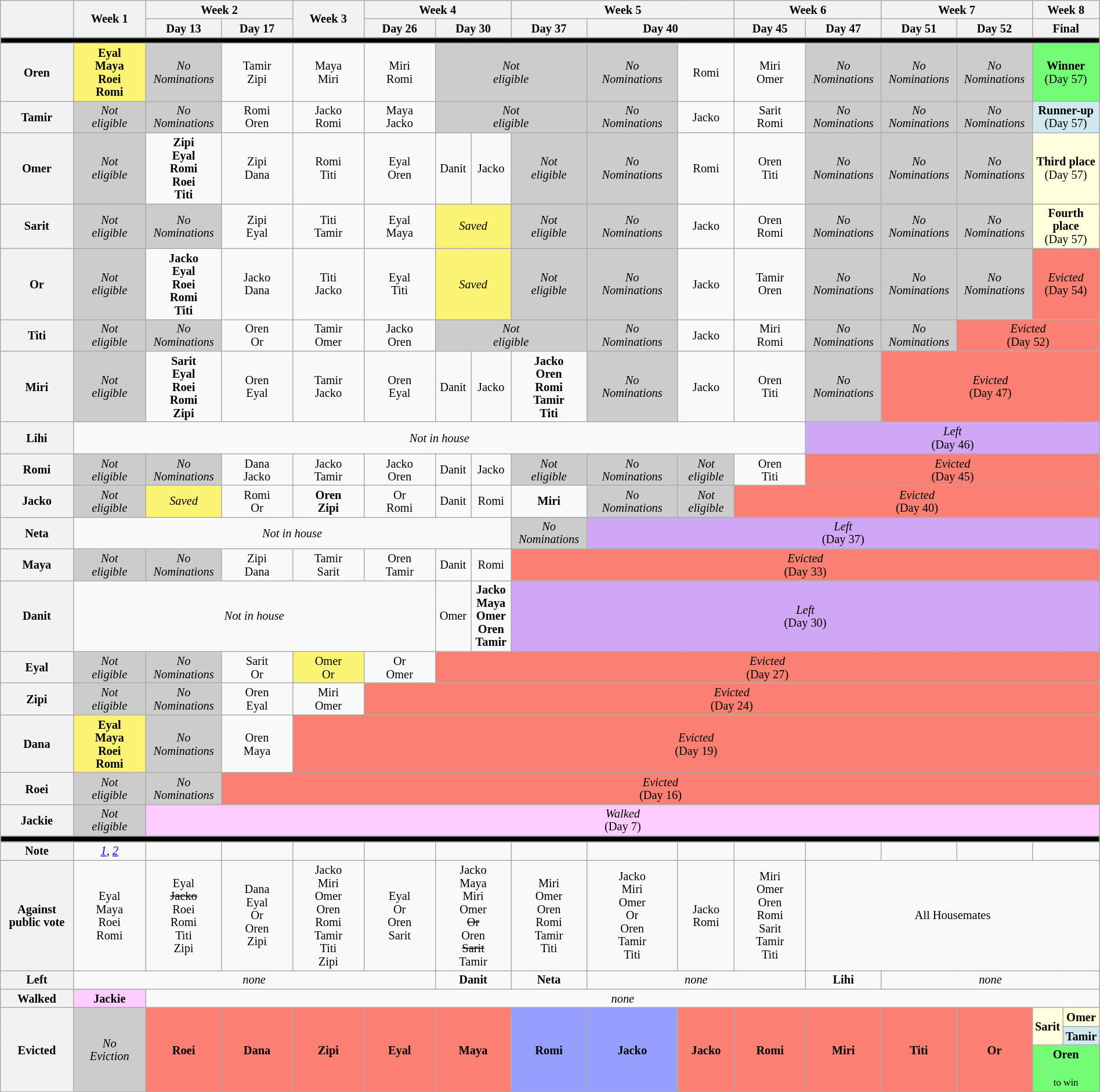<table class="wikitable" style="text-align:center; width:100%; font-size:85%; line-height:15px">
<tr>
<th rowspan="2" style="width: 7%;"></th>
<th rowspan="2" style="width: 7%;">Week 1</th>
<th colspan="2" style="width: 14%;">Week 2</th>
<th rowspan="2" style="width: 7%;">Week 3</th>
<th colspan="3" style="width: 14%;">Week 4</th>
<th colspan="3" style="width: 21%;">Week 5</th>
<th colspan="2" style="width: 14%;">Week 6</th>
<th colspan="2" style="width: 14%;">Week 7</th>
<th colspan="2" style="width: 14%;">Week 8</th>
</tr>
<tr>
<th style="width: 7%;">Day 13</th>
<th style="width: 7%;">Day 17</th>
<th style="width: 7%;">Day 26</th>
<th colspan="2" style="width: 7%;">Day 30</th>
<th style="width: 7%;">Day 37</th>
<th colspan="2" style="width: 14%;">Day 40</th>
<th style="width: 7%;">Day 45</th>
<th style="width: 7%;">Day 47</th>
<th style="width: 7%;">Day 51</th>
<th style="width: 7%;">Day 52</th>
<th colspan="2" style="width: 14%;">Final</th>
</tr>
<tr>
<th colspan="17" style="background:black;"></th>
</tr>
<tr>
<th>Oren</th>
<td style="background:#FBF373;"><strong>Eyal<br>Maya<br>Roei<br>Romi</strong></td>
<td style="background:#CCCCCC"><em>No<br>Nominations</em></td>
<td>Tamir<br>Zipi</td>
<td>Maya<br>Miri</td>
<td>Miri<br>Romi</td>
<td colspan="3" style="background:#CCC;"><em>Not<br>eligible</em></td>
<td style="background:#CCCCCC"><em>No<br>Nominations</em></td>
<td>Romi</td>
<td>Miri<br>Omer</td>
<td style="background:#CCCCCC"><em>No<br>Nominations</em></td>
<td style="background:#CCCCCC"><em>No<br>Nominations</em></td>
<td style="background:#CCCCCC"><em>No<br>Nominations</em></td>
<td colspan="2" style="background:#73FB76;"><strong>Winner</strong><br>(Day 57)</td>
</tr>
<tr>
<th>Tamir</th>
<td style="background:#CCC;"><em>Not<br>eligible</em></td>
<td style="background:#CCCCCC"><em>No<br>Nominations</em></td>
<td>Romi<br>Oren</td>
<td>Jacko<br>Romi</td>
<td>Maya<br>Jacko</td>
<td colspan="3" style="background:#CCC;"><em>Not<br>eligible</em></td>
<td style="background:#CCCCCC"><em>No<br>Nominations</em></td>
<td>Jacko</td>
<td>Sarit<br>Romi</td>
<td style="background:#CCCCCC"><em>No<br>Nominations</em></td>
<td style="background:#CCCCCC"><em>No<br>Nominations</em></td>
<td style="background:#CCCCCC"><em>No<br>Nominations</em></td>
<td colspan="2" style="background:#D1E8EF;"><strong>Runner-up</strong><br>(Day 57)</td>
</tr>
<tr>
<th>Omer</th>
<td style="background:#CCC;"><em>Not<br>eligible</em></td>
<td><strong>Zipi<br>Eyal<br>Romi<br>Roei<br>Titi</strong></td>
<td>Zipi<br>Dana</td>
<td>Romi<br>Titi</td>
<td>Eyal<br>Oren</td>
<td>Danit</td>
<td>Jacko</td>
<td style="background:#CCC;"><em>Not<br>eligible</em></td>
<td style="background:#CCCCCC"><em>No<br>Nominations</em></td>
<td>Romi</td>
<td>Oren<br>Titi</td>
<td style="background:#CCCCCC"><em>No<br>Nominations</em></td>
<td style="background:#CCCCCC"><em>No<br>Nominations</em></td>
<td style="background:#CCCCCC"><em>No<br>Nominations</em></td>
<td colspan="2" style="background:#FFFFDD;"><strong>Third place</strong><br>(Day 57)</td>
</tr>
<tr>
<th>Sarit</th>
<td style="background:#CCC;"><em>Not<br>eligible</em></td>
<td style="background:#CCCCCC"><em>No<br>Nominations</em></td>
<td>Zipi<br>Eyal</td>
<td>Titi<br>Tamir</td>
<td>Eyal<br>Maya</td>
<td colspan="2" style="background-color:#FBF373;"><em>Saved</em></td>
<td style="background:#CCC;"><em>Not<br>eligible</em></td>
<td style="background:#CCCCCC"><em>No<br>Nominations</em></td>
<td>Jacko</td>
<td>Oren<br>Romi</td>
<td style="background:#CCCCCC"><em>No<br>Nominations</em></td>
<td style="background:#CCCCCC"><em>No<br>Nominations</em></td>
<td style="background:#CCCCCC"><em>No<br>Nominations</em></td>
<td colspan="2" style="background:#FFFFDD;"><strong>Fourth place</strong><br>(Day 57)</td>
</tr>
<tr>
<th>Or</th>
<td style="background:#CCC;"><em>Not<br>eligible</em></td>
<td><strong>Jacko<br>Eyal<br>Roei<br>Romi<br>Titi</strong></td>
<td>Jacko<br>Dana</td>
<td>Titi<br>Jacko</td>
<td>Eyal<br>Titi</td>
<td colspan="2" style="background-color:#FBF373;"><em>Saved</em></td>
<td style="background:#CCC;"><em>Not<br>eligible</em></td>
<td style="background:#CCCCCC"><em>No<br>Nominations</em></td>
<td>Jacko</td>
<td>Tamir<br>Oren</td>
<td style="background:#CCCCCC"><em>No<br>Nominations</em></td>
<td style="background:#CCCCCC"><em>No<br>Nominations</em></td>
<td style="background:#CCCCCC"><em>No<br>Nominations</em></td>
<td colspan="2" style="background:#FA8072;"><em>Evicted</em><br>(Day 54)</td>
</tr>
<tr>
<th>Titi</th>
<td style="background:#CCC;"><em>Not<br>eligible</em></td>
<td style="background:#CCCCCC"><em>No<br>Nominations</em></td>
<td>Oren<br>Or</td>
<td>Tamir<br>Omer</td>
<td>Jacko<br>Oren</td>
<td colspan="3" style="background:#CCC;"><em>Not<br>eligible</em></td>
<td style="background:#CCCCCC"><em>No<br>Nominations</em></td>
<td>Jacko</td>
<td>Miri<br>Romi</td>
<td style="background:#CCCCCC"><em>No<br>Nominations</em></td>
<td style="background:#CCCCCC"><em>No<br>Nominations</em></td>
<td colspan="3" style="background:#FA8072;"><em>Evicted</em><br>(Day 52)</td>
</tr>
<tr>
<th>Miri</th>
<td style="background:#CCC;"><em>Not<br>eligible</em></td>
<td><strong>Sarit<br>Eyal<br>Roei<br>Romi<br>Zipi</strong></td>
<td>Oren<br>Eyal</td>
<td>Tamir<br>Jacko</td>
<td>Oren<br>Eyal</td>
<td>Danit</td>
<td>Jacko</td>
<td><strong>Jacko<br>Oren<br>Romi<br>Tamir<br>Titi</strong></td>
<td style="background:#CCCCCC"><em>No<br>Nominations</em></td>
<td>Jacko</td>
<td>Oren<br>Titi</td>
<td style="background:#CCCCCC"><em>No<br>Nominations</em></td>
<td colspan="4" style="background:#FA8072;"><em>Evicted</em><br>(Day 47)</td>
</tr>
<tr>
<th>Lihi</th>
<td colspan="11"><em>Not in house</em></td>
<td colspan="5" style="background:#D0A7F4;"><em>Left</em><br>(Day 46)</td>
</tr>
<tr>
<th>Romi</th>
<td style="background:#CCC;"><em>Not<br>eligible</em></td>
<td style="background:#CCCCCC"><em>No<br>Nominations</em></td>
<td>Dana<br>Jacko</td>
<td>Jacko<br>Tamir</td>
<td>Jacko<br>Oren</td>
<td>Danit</td>
<td>Jacko</td>
<td style="background:#CCC;"><em>Not<br>eligible</em></td>
<td style="background:#CCCCCC"><em>No<br>Nominations</em></td>
<td style="background:#CCC;"><em>Not<br>eligible</em></td>
<td>Oren<br>Titi</td>
<td colspan="5" style="background:#FA8072;"><em>Evicted</em><br>(Day 45)</td>
</tr>
<tr>
<th>Jacko</th>
<td style="background:#CCC;"><em>Not<br>eligible</em></td>
<td style="background-color:#FBF373;"><em>Saved</em></td>
<td>Romi<br>Or</td>
<td><strong>Oren<br>Zipi</strong></td>
<td>Or<br>Romi</td>
<td>Danit</td>
<td>Romi</td>
<td><strong>Miri</strong></td>
<td style="background:#CCCCCC"><em>No<br>Nominations</em></td>
<td style="background:#CCC;"><em>Not<br>eligible</em></td>
<td colspan="6" style="background:#FA8072;"><em>Evicted</em><br>(Day 40)</td>
</tr>
<tr>
<th>Neta</th>
<td colspan="7"><em>Not in house</em></td>
<td style="background:#CCCCCC"><em>No<br>Nominations</em></td>
<td colspan="8" style="background:#D0A7F4;"><em>Left</em><br>(Day 37)</td>
</tr>
<tr>
<th>Maya</th>
<td style="background:#CCC;"><em>Not<br>eligible</em></td>
<td style="background:#CCCCCC"><em>No<br>Nominations</em></td>
<td>Zipi<br>Dana</td>
<td>Tamir<br>Sarit</td>
<td>Oren<br>Tamir</td>
<td>Danit</td>
<td>Romi</td>
<td colspan="9" style="background:#FA8072;"><em>Evicted</em><br>(Day 33)</td>
</tr>
<tr>
<th>Danit</th>
<td colspan="5"><em>Not in house</em></td>
<td>Omer</td>
<td><strong>Jacko<br>Maya<br>Omer<br>Oren<br>Tamir</strong></td>
<td colspan="9" style="background:#D0A7F4;"><em>Left</em><br>(Day 30)</td>
</tr>
<tr>
<th>Eyal</th>
<td style="background:#CCC;"><em>Not<br>eligible</em></td>
<td style="background:#CCCCCC"><em>No<br>Nominations</em></td>
<td>Sarit<br>Or</td>
<td style="background-color:#FBF373;">Omer<br>Or</td>
<td>Or<br>Omer</td>
<td colspan="11" style="background:#FA8072;"><em>Evicted</em><br>(Day 27)</td>
</tr>
<tr>
<th>Zipi</th>
<td style="background:#CCC;"><em>Not<br>eligible</em></td>
<td style="background:#CCCCCC"><em>No<br>Nominations</em></td>
<td>Oren<br>Eyal</td>
<td>Miri<br>Omer</td>
<td colspan="12" style="background:#FA8072;"><em>Evicted</em><br>(Day 24)</td>
</tr>
<tr>
<th>Dana</th>
<td style="background:#FBF373;"><strong>Eyal<br>Maya<br>Roei<br>Romi</strong></td>
<td style="background:#CCCCCC"><em>No<br>Nominations</em></td>
<td>Oren<br>Maya</td>
<td colspan="13" style="background:#FA8072;"><em>Evicted</em><br>(Day 19)</td>
</tr>
<tr>
<th>Roei</th>
<td style="background:#CCC;"><em>Not<br>eligible</em></td>
<td style="background:#CCCCCC"><em>No<br>Nominations</em></td>
<td colspan="14" style="background:#FA8072;"><em>Evicted</em><br>(Day 16)</td>
</tr>
<tr>
<th>Jackie</th>
<td style="background:#CCC;"><em>Not<br>eligible</em></td>
<td colspan="15" style="background:#fcf"><em>Walked</em><br>(Day 7)</td>
</tr>
<tr>
<th colspan="17" style="background:black;"></th>
</tr>
<tr>
<th>Note</th>
<td><em><a href='#'>1</a>, <a href='#'>2</a></em></td>
<td></td>
<td></td>
<td></td>
<td></td>
<td colspan="2"></td>
<td></td>
<td></td>
<td></td>
<td></td>
<td></td>
<td></td>
<td></td>
<td colspan="2"></td>
</tr>
<tr>
<th>Against<br>public vote</th>
<td>Eyal<br>Maya<br>Roei<br>Romi</td>
<td>Eyal<br><s>Jacko</s><br>Roei<br>Romi<br>Titi<br>Zipi</td>
<td>Dana<br>Eyal<br>Or<br>Oren<br>Zipi</td>
<td>Jacko<br>Miri<br>Omer<br>Oren<br>Romi<br>Tamir<br>Titi<br>Zipi</td>
<td>Eyal<br>Or<br>Oren<br>Sarit</td>
<td colspan="2">Jacko<br>Maya<br>Miri<br>Omer<br><s>Or</s><br>Oren<br><s>Sarit</s><br>Tamir</td>
<td>Miri<br>Omer<br>Oren<br>Romi<br>Tamir<br>Titi</td>
<td>Jacko<br>Miri<br>Omer<br>Or<br>Oren<br>Tamir<br>Titi</td>
<td>Jacko<br>Romi</td>
<td>Miri<br>Omer<br>Oren<br>Romi<br>Sarit<br>Tamir<br>Titi</td>
<td colspan="5">All Housemates</td>
</tr>
<tr>
<th>Left</th>
<td colspan="5"><em>none</em></td>
<td colspan="2"><strong>Danit</strong></td>
<td><strong>Neta</strong></td>
<td colspan="3"><em>none</em></td>
<td><strong>Lihi</strong></td>
<td colspan="4"><em>none</em></td>
</tr>
<tr>
<th>Walked</th>
<td style="background: #FCF;"><strong>Jackie</strong></td>
<td colspan="15"><em>none</em></td>
</tr>
<tr>
<th rowspan="3">Evicted</th>
<td rowspan="3" style="background:#CCC"><em>No<br>Eviction</em></td>
<td rowspan="3" style="background:#FA8072"><strong>Roei</strong><br></td>
<td rowspan="3" style="background:#FA8072"><strong>Dana</strong><br></td>
<td rowspan="3" style="background:#FA8072"><strong>Zipi</strong><br></td>
<td rowspan="3" style="background:#FA8072"><strong>Eyal</strong><br></td>
<td colspan="2" rowspan="3" style="background:#FA8072"><strong>Maya</strong><br></td>
<td rowspan="3" style="background:#959FFD"><strong>Romi</strong><br></td>
<td rowspan="3" style="background:#959FFD"><strong>Jacko</strong><br></td>
<td rowspan="3" style="background:#FA8072"><strong>Jacko</strong><br></td>
<td rowspan="3" style="background:#FA8072"><strong>Romi</strong><br></td>
<td rowspan="3" style="background:#FA8072"><strong>Miri</strong><br></td>
<td rowspan="3" style="background:#FA8072"><strong>Titi</strong><br></td>
<td rowspan="3" style="background:#FA8072"><strong>Or</strong><br></td>
<td rowspan="2" style="background:#FFFFDD"><strong>Sarit</strong><br></td>
<td style="background:#FFFFDD"><strong>Omer</strong><br></td>
</tr>
<tr>
<td style="background:#D1E8EF"><strong>Tamir</strong><br></td>
</tr>
<tr>
<td colspan="2" style="background:#73FB76"><strong>Oren</strong><br><small><br>to win</small></td>
</tr>
</table>
